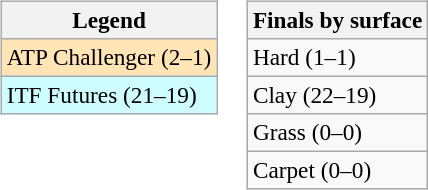<table>
<tr valign=top>
<td><br><table class=wikitable style=font-size:97%>
<tr>
<th>Legend</th>
</tr>
<tr bgcolor=moccasin>
<td>ATP Challenger (2–1)</td>
</tr>
<tr bgcolor=cffcff>
<td>ITF Futures (21–19)</td>
</tr>
</table>
</td>
<td><br><table class=wikitable style=font-size:97%>
<tr>
<th>Finals by surface</th>
</tr>
<tr>
<td>Hard (1–1)</td>
</tr>
<tr>
<td>Clay (22–19)</td>
</tr>
<tr>
<td>Grass (0–0)</td>
</tr>
<tr>
<td>Carpet (0–0)</td>
</tr>
</table>
</td>
</tr>
</table>
